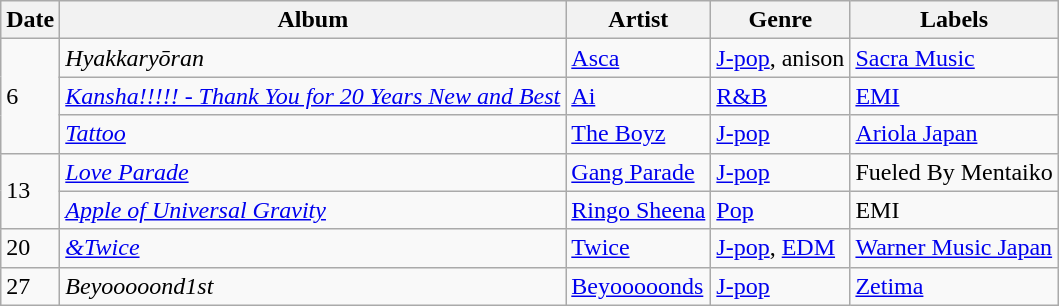<table class="wikitable">
<tr>
<th>Date</th>
<th>Album</th>
<th>Artist</th>
<th>Genre</th>
<th>Labels</th>
</tr>
<tr>
<td rowspan="3">6</td>
<td><em>Hyakkaryōran</em></td>
<td><a href='#'>Asca</a></td>
<td><a href='#'>J-pop</a>, anison</td>
<td><a href='#'>Sacra Music</a></td>
</tr>
<tr>
<td><em><a href='#'>Kansha!!!!! - Thank You for 20 Years New and Best</a></em></td>
<td><a href='#'>Ai</a></td>
<td><a href='#'>R&B</a></td>
<td><a href='#'>EMI</a></td>
</tr>
<tr>
<td><em><a href='#'>Tattoo</a></em></td>
<td><a href='#'>The Boyz</a></td>
<td><a href='#'>J-pop</a></td>
<td><a href='#'>Ariola Japan</a></td>
</tr>
<tr>
<td rowspan="2">13</td>
<td><em><a href='#'>Love Parade</a></em></td>
<td><a href='#'>Gang Parade</a></td>
<td><a href='#'>J-pop</a></td>
<td>Fueled By Mentaiko</td>
</tr>
<tr>
<td><em><a href='#'>Apple of Universal Gravity</a></em></td>
<td><a href='#'>Ringo Sheena</a></td>
<td><a href='#'>Pop</a></td>
<td>EMI</td>
</tr>
<tr>
<td>20</td>
<td><em><a href='#'>&Twice</a></em></td>
<td><a href='#'>Twice</a></td>
<td><a href='#'>J-pop</a>, <a href='#'>EDM</a></td>
<td><a href='#'>Warner Music Japan</a></td>
</tr>
<tr>
<td>27</td>
<td><em>Beyooooond1st</em></td>
<td><a href='#'>Beyooooonds</a></td>
<td><a href='#'>J-pop</a></td>
<td><a href='#'>Zetima</a></td>
</tr>
</table>
